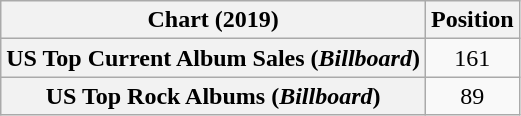<table class="wikitable sortable plainrowheaders" style="text-align:center">
<tr>
<th scope="col">Chart (2019)</th>
<th scope="col">Position</th>
</tr>
<tr>
<th scope="row">US Top Current Album Sales (<em>Billboard</em>)</th>
<td>161</td>
</tr>
<tr>
<th scope="row">US Top Rock Albums (<em>Billboard</em>)</th>
<td>89</td>
</tr>
</table>
